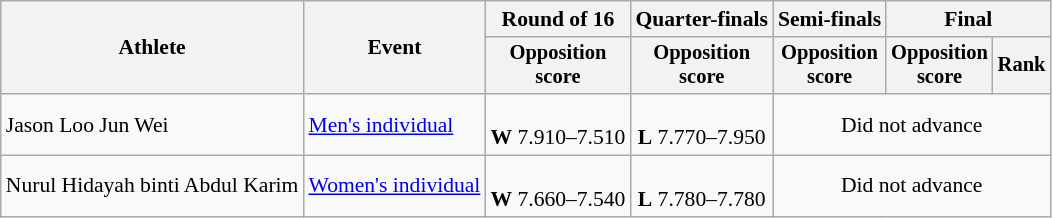<table class="wikitable" style="font-size:90%;text-align:center">
<tr>
<th rowspan="2">Athlete</th>
<th rowspan="2">Event</th>
<th>Round of 16</th>
<th>Quarter-finals</th>
<th>Semi-finals</th>
<th colspan="2">Final</th>
</tr>
<tr style=font-size:95%>
<th>Opposition<br>score</th>
<th>Opposition<br>score</th>
<th>Opposition<br>score</th>
<th>Opposition<br>score</th>
<th>Rank</th>
</tr>
<tr>
<td align="left">Jason Loo Jun Wei</td>
<td align="left"><a href='#'>Men's individual</a></td>
<td><br><strong>W</strong> 7.910–7.510</td>
<td><br><strong>L</strong> 7.770–7.950</td>
<td colspan="3">Did not advance</td>
</tr>
<tr>
<td align="left">Nurul Hidayah binti Abdul Karim</td>
<td align="left"><a href='#'>Women's individual</a></td>
<td><br><strong>W</strong> 7.660–7.540</td>
<td><br><strong>L</strong> 7.780–7.780</td>
<td colspan="3">Did not advance</td>
</tr>
</table>
